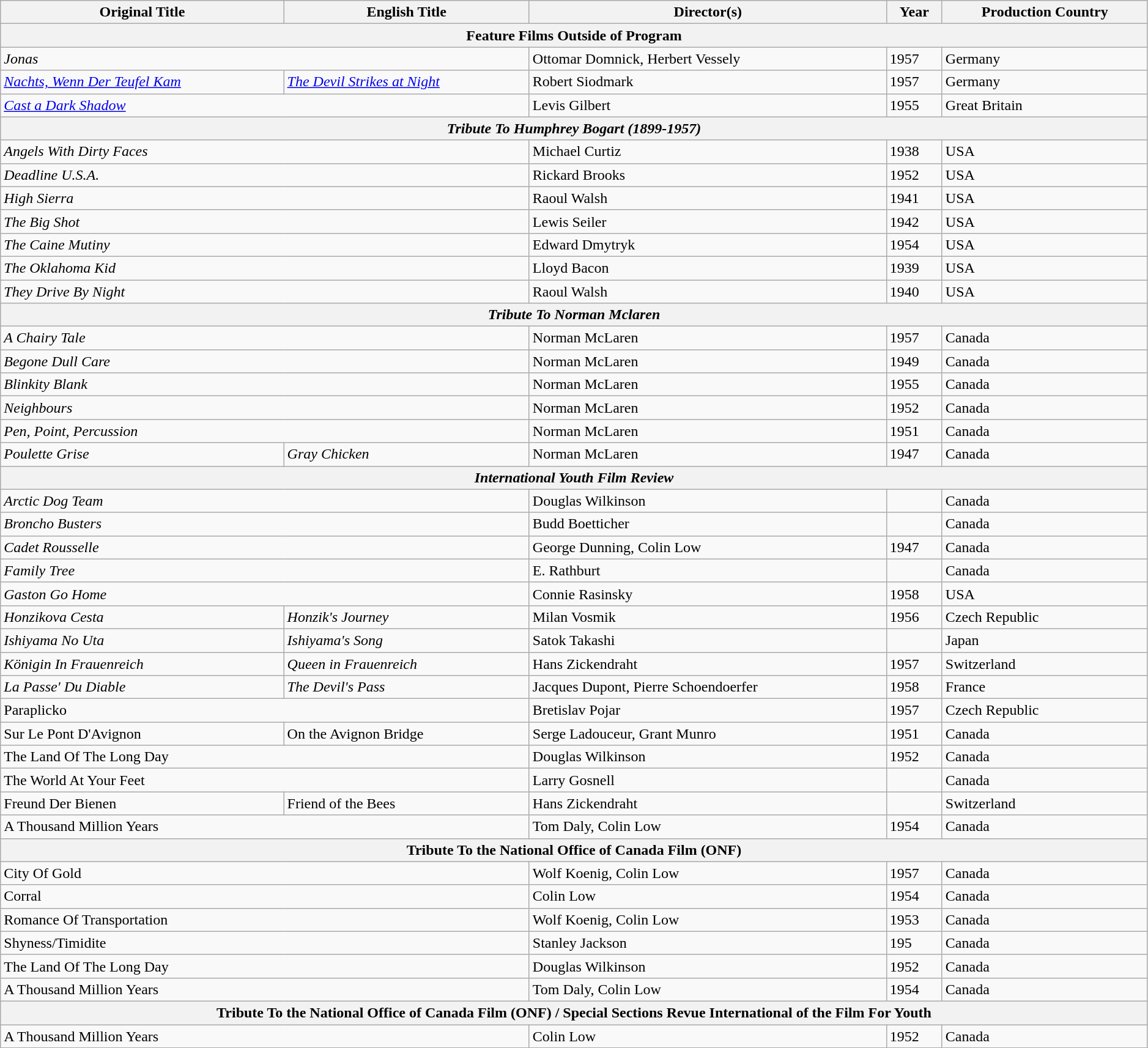<table class="wikitable" style="width: 99%;">
<tr>
<th>Original Title</th>
<th>English Title</th>
<th>Director(s)</th>
<th>Year</th>
<th>Production Country</th>
</tr>
<tr>
<th colspan="5">Feature Films Outside of Program</th>
</tr>
<tr>
<td colspan="2"><em>Jonas</em></td>
<td>Ottomar Domnick, Herbert Vessely</td>
<td>1957</td>
<td>Germany</td>
</tr>
<tr>
<td><em><a href='#'>Nachts, Wenn Der Teufel Kam</a></em></td>
<td><em><a href='#'>The Devil Strikes at Night</a></em></td>
<td>Robert Siodmark</td>
<td>1957</td>
<td>Germany</td>
</tr>
<tr>
<td colspan="2"><em><a href='#'>Cast a Dark Shadow</a></em></td>
<td>Levis Gilbert</td>
<td>1955</td>
<td>Great Britain</td>
</tr>
<tr>
<th colspan="5"><em>Tribute To Humphrey Bogart (1899-1957)</em></th>
</tr>
<tr>
<td colspan="2"><em>Angels With Dirty Faces</em></td>
<td>Michael Curtiz</td>
<td>1938</td>
<td>USA</td>
</tr>
<tr>
<td colspan="2"><em>Deadline U.S.A.</em></td>
<td>Rickard Brooks</td>
<td>1952</td>
<td>USA</td>
</tr>
<tr>
<td colspan="2"><em>High Sierra</em></td>
<td>Raoul Walsh</td>
<td>1941</td>
<td>USA</td>
</tr>
<tr>
<td colspan="2"><em>The Big Shot</em></td>
<td>Lewis Seiler</td>
<td>1942</td>
<td>USA</td>
</tr>
<tr>
<td colspan="2"><em>The Caine Mutiny</em></td>
<td>Edward Dmytryk</td>
<td>1954</td>
<td>USA</td>
</tr>
<tr>
<td colspan="2"><em>The Oklahoma Kid</em></td>
<td>Lloyd Bacon</td>
<td>1939</td>
<td>USA</td>
</tr>
<tr>
<td colspan="2"><em>They Drive By Night</em></td>
<td>Raoul Walsh</td>
<td>1940</td>
<td>USA</td>
</tr>
<tr>
<th colspan="5"><em>Tribute To Norman Mclaren</em></th>
</tr>
<tr>
<td colspan="2"><em>A Chairy Tale</em></td>
<td>Norman McLaren</td>
<td>1957</td>
<td>Canada</td>
</tr>
<tr>
<td colspan="2"><em>Begone Dull Care</em></td>
<td>Norman McLaren</td>
<td>1949</td>
<td>Canada</td>
</tr>
<tr>
<td colspan="2"><em>Blinkity Blank</em></td>
<td>Norman McLaren</td>
<td>1955</td>
<td>Canada</td>
</tr>
<tr>
<td colspan="2"><em>Neighbours</em></td>
<td>Norman McLaren</td>
<td>1952</td>
<td>Canada</td>
</tr>
<tr>
<td colspan="2"><em>Pen, Point, Percussion</em></td>
<td>Norman McLaren</td>
<td>1951</td>
<td>Canada</td>
</tr>
<tr>
<td><em>Poulette Grise</em></td>
<td><em>Gray Chicken</em></td>
<td>Norman McLaren</td>
<td>1947</td>
<td>Canada</td>
</tr>
<tr>
<th colspan="5"><em>International Youth Film Review</em></th>
</tr>
<tr>
<td colspan="2"><em>Arctic Dog Team</em></td>
<td>Douglas Wilkinson</td>
<td></td>
<td>Canada</td>
</tr>
<tr>
<td colspan="2"><em>Broncho Busters</em></td>
<td>Budd Boetticher</td>
<td></td>
<td>Canada</td>
</tr>
<tr>
<td colspan="2"><em>Cadet Rousselle</em></td>
<td>George Dunning, Colin Low</td>
<td>1947</td>
<td>Canada</td>
</tr>
<tr>
<td colspan="2"><em>Family Tree</em></td>
<td>E. Rathburt</td>
<td></td>
<td>Canada</td>
</tr>
<tr>
<td colspan="2"><em>Gaston Go Home</em></td>
<td>Connie Rasinsky</td>
<td>1958</td>
<td>USA</td>
</tr>
<tr>
<td><em>Honzikova Cesta</em></td>
<td><em>Honzik's Journey</em></td>
<td>Milan Vosmik</td>
<td>1956</td>
<td>Czech Republic</td>
</tr>
<tr>
<td><em>Ishiyama No Uta</em></td>
<td><em>Ishiyama's Song</em></td>
<td>Satok Takashi</td>
<td></td>
<td>Japan</td>
</tr>
<tr>
<td><em>Königin In Frauenreich</em></td>
<td><em>Queen in Frauenreich</em></td>
<td>Hans Zickendraht</td>
<td>1957</td>
<td>Switzerland</td>
</tr>
<tr>
<td><em>La Passe' Du Diable</em></td>
<td><em>The Devil's Pass<strong></td>
<td>Jacques Dupont, Pierre Schoendoerfer</td>
<td>1958</td>
<td>France</td>
</tr>
<tr>
<td colspan="2"></em>Paraplicko<em></td>
<td>Bretislav Pojar</td>
<td>1957</td>
<td>Czech Republic</td>
</tr>
<tr>
<td></em>Sur Le Pont D'Avignon<em></td>
<td></em>On the Avignon Bridge<em></td>
<td>Serge Ladouceur, Grant Munro</td>
<td>1951</td>
<td>Canada</td>
</tr>
<tr>
<td colspan="2"></em>The Land Of The Long Day<em></td>
<td>Douglas Wilkinson</td>
<td>1952</td>
<td>Canada</td>
</tr>
<tr>
<td colspan="2"></em>The World At Your Feet<em></td>
<td>Larry Gosnell</td>
<td></td>
<td>Canada</td>
</tr>
<tr>
<td></em>Freund Der Bienen<em></td>
<td></em>Friend of the Bees<em></td>
<td>Hans Zickendraht</td>
<td></td>
<td>Switzerland</td>
</tr>
<tr>
<td colspan="2"></em>A Thousand Million Years<em></td>
<td>Tom Daly, Colin Low</td>
<td>1954</td>
<td>Canada</td>
</tr>
<tr>
<th colspan="5"></em>Tribute To the National Office of Canada Film (ONF)<em></th>
</tr>
<tr>
<td colspan="2"></em>City Of Gold<em></td>
<td>Wolf Koenig, Colin Low</td>
<td>1957</td>
<td>Canada</td>
</tr>
<tr>
<td colspan="2"></em>Corral<em></td>
<td>Colin Low</td>
<td>1954</td>
<td>Canada</td>
</tr>
<tr>
<td colspan="2"></em>Romance Of Transportation<em></td>
<td>Wolf Koenig, Colin Low</td>
<td>1953</td>
<td>Canada</td>
</tr>
<tr>
<td colspan="2"></em>Shyness/Timidite<em></td>
<td>Stanley Jackson</td>
<td>195</td>
<td>Canada</td>
</tr>
<tr>
<td colspan="2"></em>The Land Of The Long Day<em></td>
<td>Douglas Wilkinson</td>
<td>1952</td>
<td>Canada</td>
</tr>
<tr>
<td colspan="2"></em>A Thousand Million Years<em></td>
<td>Tom Daly, Colin Low</td>
<td>1954</td>
<td>Canada</td>
</tr>
<tr>
<th colspan="5"></em>Tribute To the National Office of Canada Film (ONF) / Special Sections Revue International of the Film For Youth<em></th>
</tr>
<tr>
<td colspan="2"></em>A Thousand Million Years<em></td>
<td>Colin Low</td>
<td>1952</td>
<td>Canada</td>
</tr>
</table>
